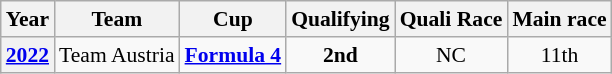<table class="wikitable" style="text-align:center; font-size:90%;">
<tr>
<th>Year</th>
<th>Team</th>
<th>Cup</th>
<th>Qualifying</th>
<th>Quali Race</th>
<th>Main race</th>
</tr>
<tr>
<th><a href='#'>2022</a></th>
<td style="text-align:left;"> Team Austria</td>
<td><a href='#'><strong><span>Formula 4</span></strong></a></td>
<td><strong>2nd</strong></td>
<td>NC</td>
<td>11th</td>
</tr>
</table>
